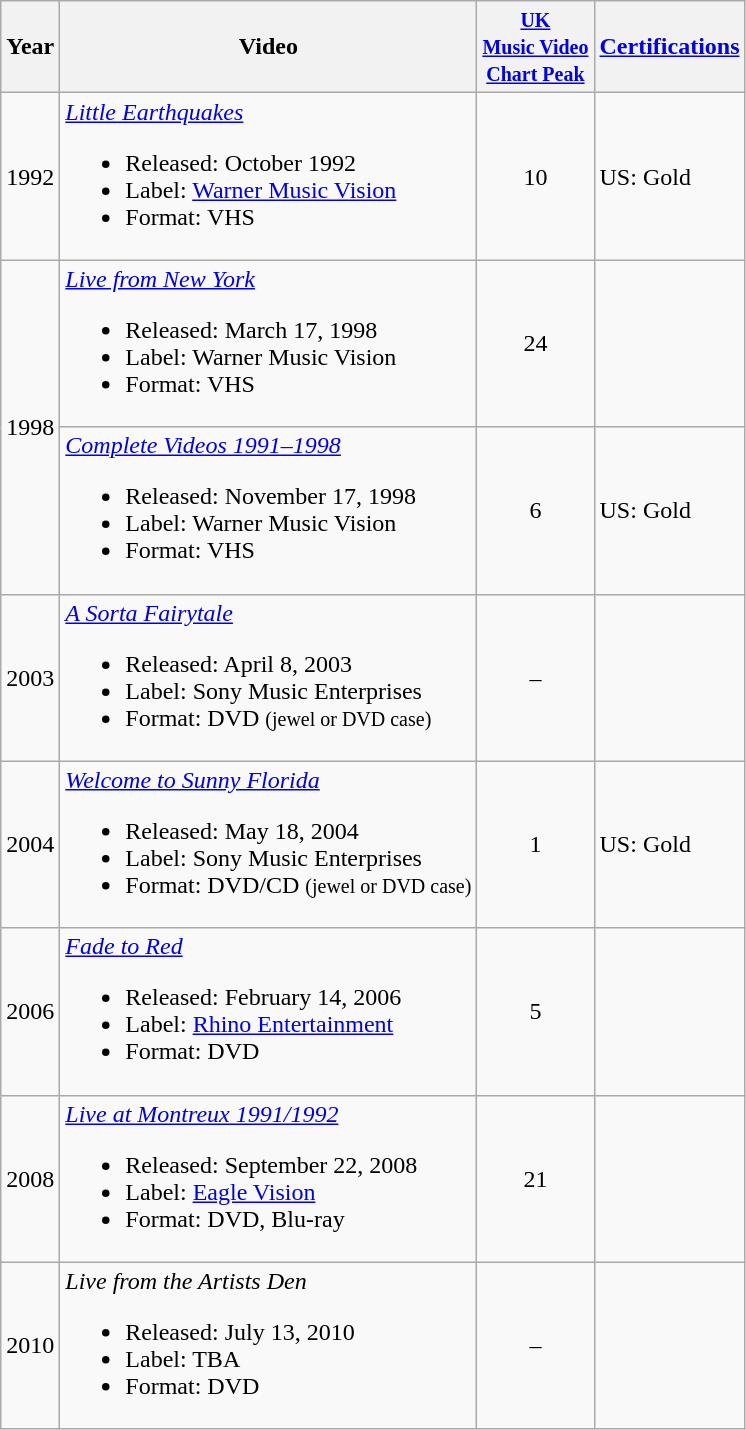<table class="wikitable" style="text-align:center">
<tr>
<th width:40px">Year</th>
<th>Video</th>
<th><small><a href='#'>UK<br>Music Video<br>Chart Peak</a></small></th>
<th><a href='#'>Certifications</a><br><small></small></th>
</tr>
<tr>
<td style="text-align: center">1992</td>
<td style="text-align: left"><em><a href='#'>Little Earthquakes</a></em><br><ul><li>Released: October 1992</li><li>Label: <a href='#'>Warner Music Vision</a></li><li>Format: VHS</li></ul></td>
<td>10</td>
<td width=33px style="border:0px; text-align: left">US: Gold</td>
</tr>
<tr>
<td rowspan="2" style="text-align: center">1998</td>
<td style="text-align: left"><em><a href='#'>Live from New York</a></em><br><ul><li>Released: March 17, 1998</li><li>Label: Warner Music Vision</li><li>Format: VHS</li></ul></td>
<td>24</td>
<td></td>
</tr>
<tr>
<td style="text-align: left"><em><a href='#'>Complete Videos 1991–1998</a></em><br><ul><li>Released: November 17, 1998</li><li>Label: Warner Music Vision</li><li>Format: VHS</li></ul></td>
<td>6</td>
<td width=33px style="border:0px; text-align: left">US: Gold</td>
</tr>
<tr>
<td style="text-align: center">2003</td>
<td style="text-align: left"><em><a href='#'>A Sorta Fairytale</a></em><br><ul><li>Released: April 8, 2003</li><li>Label: Sony Music Enterprises</li><li>Format: DVD <small>(jewel or DVD case)</small></li></ul></td>
<td>–</td>
<td></td>
</tr>
<tr>
<td style="text-align: center">2004</td>
<td style="text-align: left"><em><a href='#'>Welcome to Sunny Florida</a></em><br><ul><li>Released: May 18, 2004</li><li>Label: Sony Music Enterprises</li><li>Format: DVD/CD <small>(jewel or DVD case)</small></li></ul></td>
<td>1</td>
<td width=33px style="border:0px; text-align: left">US: Gold</td>
</tr>
<tr>
<td style="text-align: center">2006</td>
<td style="text-align: left"><em><a href='#'>Fade to Red</a></em><br><ul><li>Released: February 14, 2006</li><li>Label: <a href='#'>Rhino Entertainment</a></li><li>Format: DVD</li></ul></td>
<td>5</td>
<td></td>
</tr>
<tr>
<td style="text-align: center">2008</td>
<td style="text-align: left"><em><a href='#'>Live at Montreux 1991/1992</a></em><br><ul><li>Released: September 22, 2008</li><li>Label: <a href='#'>Eagle Vision</a></li><li>Format: DVD, Blu-ray</li></ul></td>
<td>21</td>
<td></td>
</tr>
<tr>
<td style="text-align: center">2010</td>
<td style="text-align: left"><em>Live from the Artists Den</em><br><ul><li>Released: July 13, 2010</li><li>Label: TBA</li><li>Format: DVD</li></ul></td>
<td>–</td>
<td></td>
</tr>
</table>
